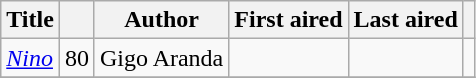<table class="wikitable sortable">
<tr>
<th>Title</th>
<th></th>
<th>Author</th>
<th>First aired</th>
<th>Last aired</th>
<th></th>
</tr>
<tr>
<td><em><a href='#'>Nino</a></em></td>
<td>80</td>
<td>Gigo Aranda</td>
<td></td>
<td></td>
<td></td>
</tr>
<tr>
</tr>
</table>
